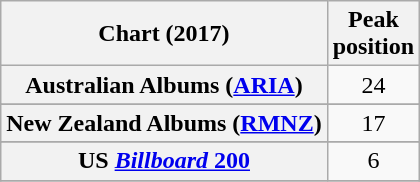<table class="wikitable sortable plainrowheaders" style="text-align:center">
<tr>
<th scope="col">Chart (2017)</th>
<th scope="col">Peak<br> position</th>
</tr>
<tr>
<th scope="row">Australian Albums (<a href='#'>ARIA</a>)</th>
<td>24</td>
</tr>
<tr>
</tr>
<tr>
</tr>
<tr>
</tr>
<tr>
</tr>
<tr>
</tr>
<tr>
</tr>
<tr>
</tr>
<tr>
</tr>
<tr>
<th scope="row">New Zealand Albums (<a href='#'>RMNZ</a>)</th>
<td>17</td>
</tr>
<tr>
</tr>
<tr>
</tr>
<tr>
</tr>
<tr>
</tr>
<tr>
<th scope="row">US <a href='#'><em>Billboard</em> 200</a></th>
<td>6</td>
</tr>
<tr>
</tr>
</table>
